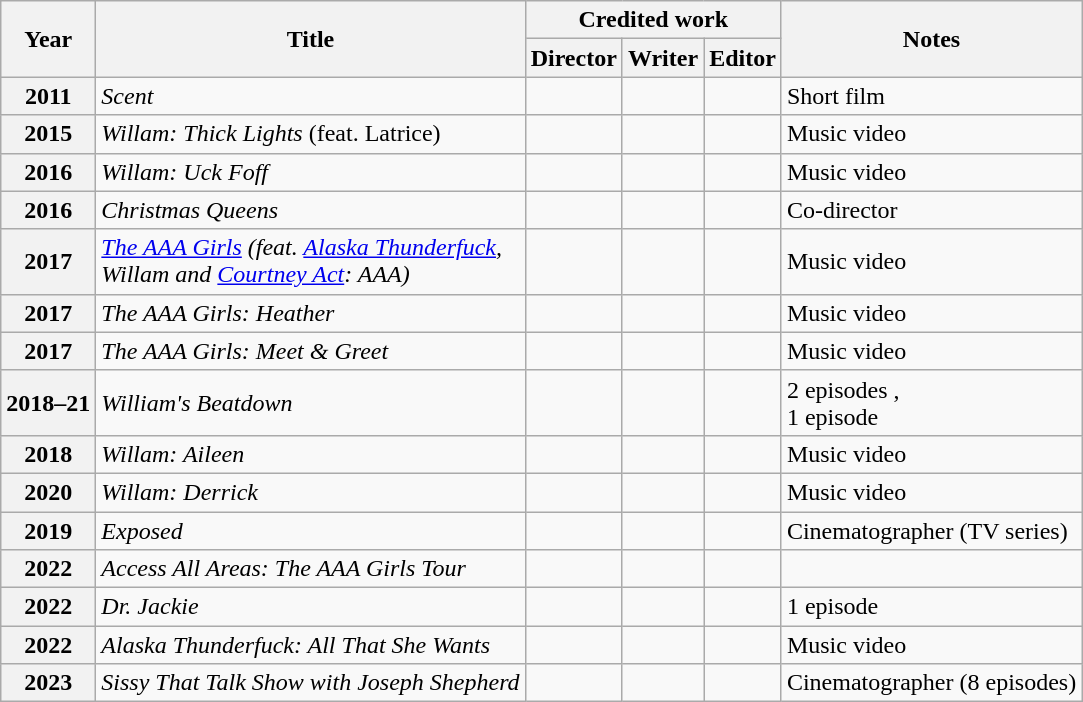<table class="wikitable sortable plainrowheaders">
<tr>
<th scope="col" rowspan="2">Year</th>
<th scope="col" rowspan="2">Title</th>
<th scope="col" colspan="3">Credited work</th>
<th scope="col" class="unsortable" rowspan="2">Notes</th>
</tr>
<tr>
<th scope="col">Director</th>
<th scope="col">Writer</th>
<th scope="col">Editor</th>
</tr>
<tr>
<th scope="row">2011</th>
<td><em>Scent</em></td>
<td></td>
<td></td>
<td></td>
<td>Short film</td>
</tr>
<tr>
<th scope="row">2015</th>
<td><em>Willam: Thick Lights</em> (feat. Latrice)</td>
<td></td>
<td></td>
<td></td>
<td>Music video</td>
</tr>
<tr>
<th scope="row">2016</th>
<td><em>Willam: Uck Foff</em></td>
<td></td>
<td></td>
<td></td>
<td>Music video</td>
</tr>
<tr>
<th scope="row">2016</th>
<td><em>Christmas Queens</em></td>
<td></td>
<td></td>
<td></td>
<td>Co-director</td>
</tr>
<tr>
<th scope="row">2017</th>
<td><em><a href='#'>The AAA Girls</a> (feat. <a href='#'>Alaska Thunderfuck</a>,<br>Willam and <a href='#'>Courtney Act</a>: AAA)</em></td>
<td></td>
<td></td>
<td></td>
<td>Music video</td>
</tr>
<tr>
<th scope="row">2017</th>
<td><em>The AAA Girls: Heather</em></td>
<td></td>
<td></td>
<td></td>
<td>Music video</td>
</tr>
<tr>
<th scope="row">2017</th>
<td><em>The AAA Girls: Meet & Greet</em></td>
<td></td>
<td></td>
<td></td>
<td>Music video</td>
</tr>
<tr>
<th scope="row">2018–21</th>
<td><em>William's Beatdown</em></td>
<td></td>
<td></td>
<td></td>
<td>2 episodes ,<br>1 episode </td>
</tr>
<tr>
<th scope="row">2018</th>
<td><em>Willam: Aileen</em></td>
<td></td>
<td></td>
<td></td>
<td>Music video</td>
</tr>
<tr>
<th scope="row">2020</th>
<td><em>Willam: Derrick</em></td>
<td></td>
<td></td>
<td></td>
<td>Music video</td>
</tr>
<tr>
<th scope="row">2019</th>
<td><em>Exposed</em></td>
<td></td>
<td></td>
<td></td>
<td>Cinematographer (TV series)</td>
</tr>
<tr>
<th scope="row">2022</th>
<td><em>Access All Areas: The AAA Girls Tour</em></td>
<td></td>
<td></td>
<td></td>
<td></td>
</tr>
<tr>
<th scope="row">2022</th>
<td><em>Dr. Jackie</em></td>
<td></td>
<td></td>
<td></td>
<td>1 episode</td>
</tr>
<tr>
<th scope="row">2022</th>
<td><em>Alaska Thunderfuck: All That She Wants</em></td>
<td></td>
<td></td>
<td></td>
<td>Music video</td>
</tr>
<tr>
<th scope="row">2023</th>
<td><em>Sissy That Talk Show with Joseph Shepherd</em></td>
<td></td>
<td></td>
<td></td>
<td>Cinematographer (8 episodes)</td>
</tr>
</table>
